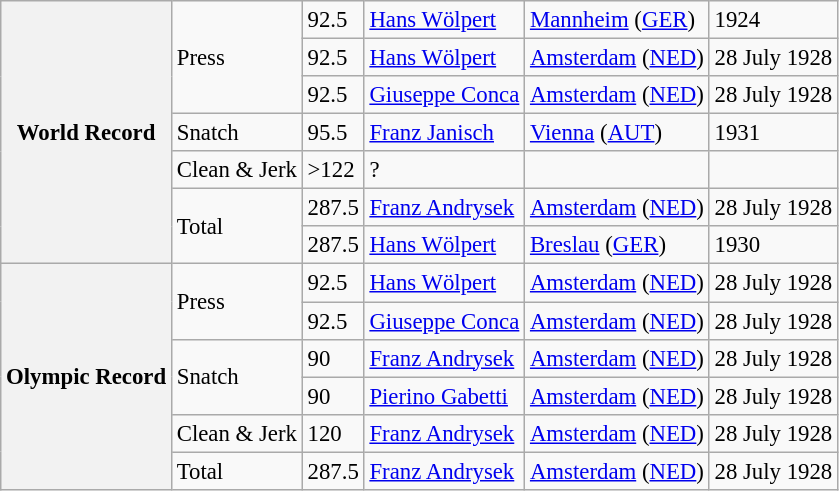<table class="wikitable" style="font-size:95%;">
<tr>
<th rowspan=7>World Record</th>
<td rowspan=3>Press</td>
<td>92.5</td>
<td> <a href='#'>Hans Wölpert</a></td>
<td><a href='#'>Mannheim</a> (<a href='#'>GER</a>)</td>
<td>1924</td>
</tr>
<tr>
<td>92.5</td>
<td> <a href='#'>Hans Wölpert</a></td>
<td><a href='#'>Amsterdam</a> (<a href='#'>NED</a>)</td>
<td>28 July 1928</td>
</tr>
<tr>
<td>92.5</td>
<td> <a href='#'>Giuseppe Conca</a></td>
<td><a href='#'>Amsterdam</a> (<a href='#'>NED</a>)</td>
<td>28 July 1928</td>
</tr>
<tr>
<td>Snatch</td>
<td>95.5</td>
<td> <a href='#'>Franz Janisch</a></td>
<td><a href='#'>Vienna</a> (<a href='#'>AUT</a>)</td>
<td>1931</td>
</tr>
<tr>
<td>Clean & Jerk</td>
<td>>122</td>
<td>?</td>
<td></td>
<td></td>
</tr>
<tr>
<td rowspan=2>Total</td>
<td>287.5</td>
<td> <a href='#'>Franz Andrysek</a></td>
<td><a href='#'>Amsterdam</a> (<a href='#'>NED</a>)</td>
<td>28 July 1928</td>
</tr>
<tr>
<td>287.5</td>
<td> <a href='#'>Hans Wölpert</a></td>
<td><a href='#'>Breslau</a> (<a href='#'>GER</a>)</td>
<td>1930</td>
</tr>
<tr>
<th rowspan=6>Olympic Record</th>
<td rowspan=2>Press</td>
<td>92.5</td>
<td> <a href='#'>Hans Wölpert</a></td>
<td><a href='#'>Amsterdam</a> (<a href='#'>NED</a>)</td>
<td>28 July 1928</td>
</tr>
<tr>
<td>92.5</td>
<td> <a href='#'>Giuseppe Conca</a></td>
<td><a href='#'>Amsterdam</a> (<a href='#'>NED</a>)</td>
<td>28 July 1928</td>
</tr>
<tr>
<td rowspan=2>Snatch</td>
<td>90</td>
<td> <a href='#'>Franz Andrysek</a></td>
<td><a href='#'>Amsterdam</a> (<a href='#'>NED</a>)</td>
<td>28 July 1928</td>
</tr>
<tr>
<td>90</td>
<td> <a href='#'>Pierino Gabetti</a></td>
<td><a href='#'>Amsterdam</a> (<a href='#'>NED</a>)</td>
<td>28 July 1928</td>
</tr>
<tr>
<td>Clean & Jerk</td>
<td>120</td>
<td> <a href='#'>Franz Andrysek</a></td>
<td><a href='#'>Amsterdam</a> (<a href='#'>NED</a>)</td>
<td>28 July 1928</td>
</tr>
<tr>
<td>Total</td>
<td>287.5</td>
<td> <a href='#'>Franz Andrysek</a></td>
<td><a href='#'>Amsterdam</a> (<a href='#'>NED</a>)</td>
<td>28 July 1928</td>
</tr>
</table>
